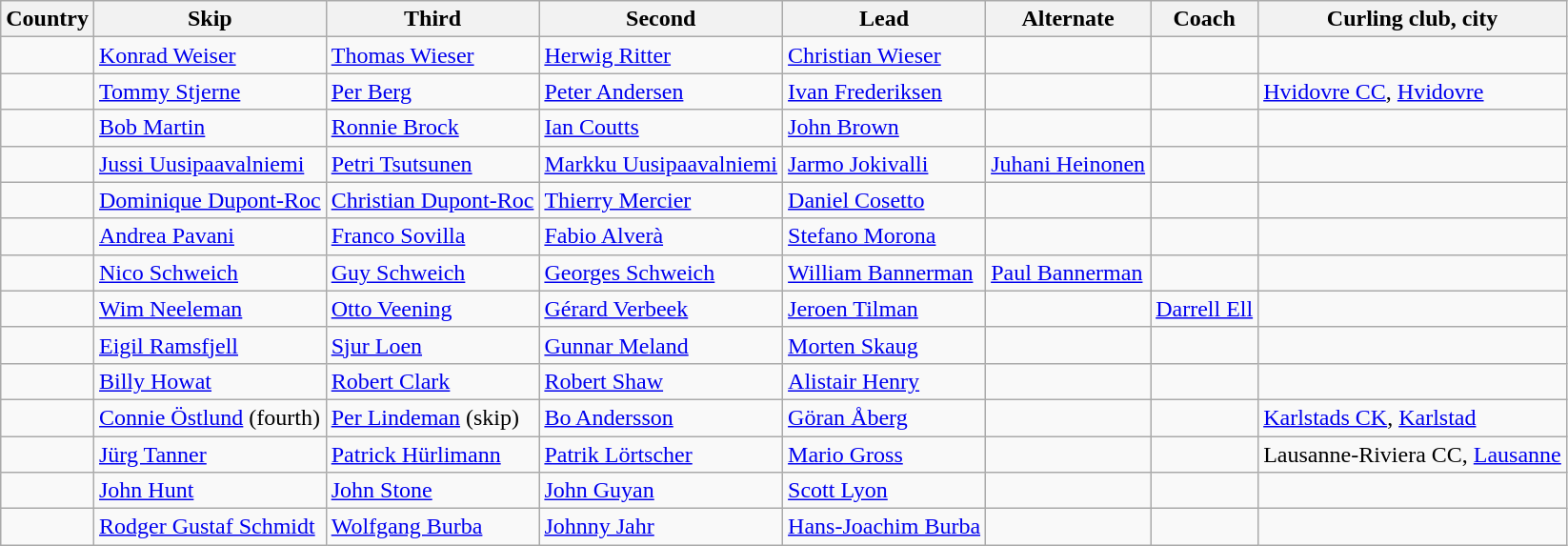<table class="wikitable">
<tr>
<th>Country</th>
<th>Skip</th>
<th>Third</th>
<th>Second</th>
<th>Lead</th>
<th>Alternate</th>
<th>Coach</th>
<th>Curling club, city</th>
</tr>
<tr>
<td></td>
<td><a href='#'>Konrad Weiser</a></td>
<td><a href='#'>Thomas Wieser</a></td>
<td><a href='#'>Herwig Ritter</a></td>
<td><a href='#'>Christian Wieser</a></td>
<td></td>
<td></td>
<td></td>
</tr>
<tr>
<td></td>
<td><a href='#'>Tommy Stjerne</a></td>
<td><a href='#'>Per Berg</a></td>
<td><a href='#'>Peter Andersen</a></td>
<td><a href='#'>Ivan Frederiksen</a></td>
<td></td>
<td></td>
<td><a href='#'>Hvidovre CC</a>, <a href='#'>Hvidovre</a></td>
</tr>
<tr>
<td></td>
<td><a href='#'>Bob Martin</a></td>
<td><a href='#'>Ronnie Brock</a></td>
<td><a href='#'>Ian Coutts</a></td>
<td><a href='#'>John Brown</a></td>
<td></td>
<td></td>
<td></td>
</tr>
<tr>
<td></td>
<td><a href='#'>Jussi Uusipaavalniemi</a></td>
<td><a href='#'>Petri Tsutsunen</a></td>
<td><a href='#'>Markku Uusipaavalniemi</a></td>
<td><a href='#'>Jarmo Jokivalli</a></td>
<td><a href='#'>Juhani Heinonen</a></td>
<td></td>
<td></td>
</tr>
<tr>
<td></td>
<td><a href='#'>Dominique Dupont-Roc</a></td>
<td><a href='#'>Christian Dupont-Roc</a></td>
<td><a href='#'>Thierry Mercier</a></td>
<td><a href='#'>Daniel Cosetto</a></td>
<td></td>
<td></td>
<td></td>
</tr>
<tr>
<td></td>
<td><a href='#'>Andrea Pavani</a></td>
<td><a href='#'>Franco Sovilla</a></td>
<td><a href='#'>Fabio Alverà</a></td>
<td><a href='#'>Stefano Morona</a></td>
<td></td>
<td></td>
<td></td>
</tr>
<tr>
<td></td>
<td><a href='#'>Nico Schweich</a></td>
<td><a href='#'>Guy Schweich</a></td>
<td><a href='#'>Georges Schweich</a></td>
<td><a href='#'>William Bannerman</a></td>
<td><a href='#'>Paul Bannerman</a></td>
<td></td>
<td></td>
</tr>
<tr>
<td></td>
<td><a href='#'>Wim Neeleman</a></td>
<td><a href='#'>Otto Veening</a></td>
<td><a href='#'>Gérard Verbeek</a></td>
<td><a href='#'>Jeroen Tilman</a></td>
<td></td>
<td><a href='#'>Darrell Ell</a></td>
<td></td>
</tr>
<tr>
<td></td>
<td><a href='#'>Eigil Ramsfjell</a></td>
<td><a href='#'>Sjur Loen</a></td>
<td><a href='#'>Gunnar Meland</a></td>
<td><a href='#'>Morten Skaug</a></td>
<td></td>
<td></td>
<td></td>
</tr>
<tr>
<td></td>
<td><a href='#'>Billy Howat</a></td>
<td><a href='#'>Robert Clark</a></td>
<td><a href='#'>Robert Shaw</a></td>
<td><a href='#'>Alistair Henry</a></td>
<td></td>
<td></td>
<td></td>
</tr>
<tr>
<td></td>
<td><a href='#'>Connie Östlund</a> (fourth)</td>
<td><a href='#'>Per Lindeman</a> (skip)</td>
<td><a href='#'>Bo Andersson</a></td>
<td><a href='#'>Göran Åberg</a></td>
<td></td>
<td></td>
<td><a href='#'>Karlstads CK</a>, <a href='#'>Karlstad</a></td>
</tr>
<tr>
<td></td>
<td><a href='#'>Jürg Tanner</a></td>
<td><a href='#'>Patrick Hürlimann</a></td>
<td><a href='#'>Patrik Lörtscher</a></td>
<td><a href='#'>Mario Gross</a></td>
<td></td>
<td></td>
<td>Lausanne-Riviera CC, <a href='#'>Lausanne</a></td>
</tr>
<tr>
<td></td>
<td><a href='#'>John Hunt</a></td>
<td><a href='#'>John Stone</a></td>
<td><a href='#'>John Guyan</a></td>
<td><a href='#'>Scott Lyon</a></td>
<td></td>
<td></td>
</tr>
<tr>
<td></td>
<td><a href='#'>Rodger Gustaf Schmidt</a></td>
<td><a href='#'>Wolfgang Burba</a></td>
<td><a href='#'>Johnny Jahr</a></td>
<td><a href='#'>Hans-Joachim Burba</a></td>
<td></td>
<td></td>
<td></td>
</tr>
</table>
